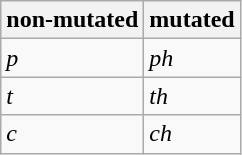<table class="wikitable">
<tr>
<th>non-mutated</th>
<th>mutated</th>
</tr>
<tr>
<td><em>p</em></td>
<td><em>ph</em></td>
</tr>
<tr>
<td><em>t</em></td>
<td><em>th</em></td>
</tr>
<tr>
<td><em>c</em></td>
<td><em>ch</em></td>
</tr>
</table>
